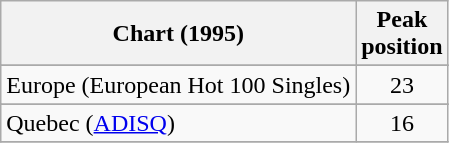<table class="wikitable sortable">
<tr>
<th>Chart (1995)</th>
<th>Peak<br>position</th>
</tr>
<tr>
</tr>
<tr>
<td>Europe (European Hot 100 Singles)</td>
<td align="center">23</td>
</tr>
<tr>
</tr>
<tr>
<td>Quebec (<a href='#'>ADISQ</a>)</td>
<td align="center">16</td>
</tr>
<tr>
</tr>
</table>
